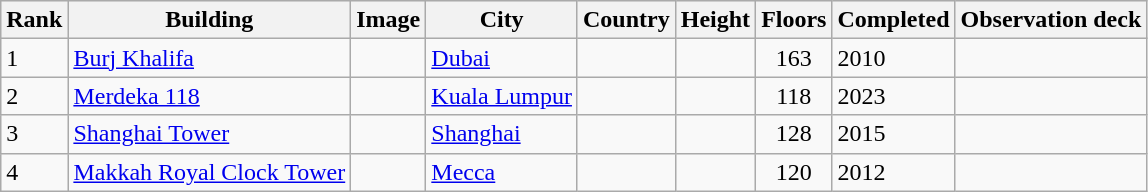<table class="wikitable sortable">
<tr style="background: #ececec;">
<th>Rank</th>
<th>Building</th>
<th>Image</th>
<th>City</th>
<th>Country</th>
<th data-sort-type="number">Height</th>
<th>Floors</th>
<th>Completed</th>
<th>Observation deck</th>
</tr>
<tr>
<td>1</td>
<td><a href='#'>Burj Khalifa</a></td>
<td></td>
<td><a href='#'>Dubai</a></td>
<td></td>
<td></td>
<td align=center>163</td>
<td>2010</td>
<td></td>
</tr>
<tr>
<td>2</td>
<td><a href='#'>Merdeka 118</a></td>
<td></td>
<td><a href='#'>Kuala Lumpur</a></td>
<td></td>
<td></td>
<td align=center>118</td>
<td>2023</td>
<td></td>
</tr>
<tr>
<td>3</td>
<td><a href='#'>Shanghai Tower</a></td>
<td></td>
<td><a href='#'>Shanghai</a></td>
<td></td>
<td></td>
<td align=center>128</td>
<td>2015</td>
<td></td>
</tr>
<tr>
<td>4</td>
<td><a href='#'>Makkah Royal Clock Tower</a></td>
<td></td>
<td><a href='#'>Mecca</a></td>
<td></td>
<td></td>
<td align=center>120</td>
<td>2012</td>
<td></td>
</tr>
</table>
